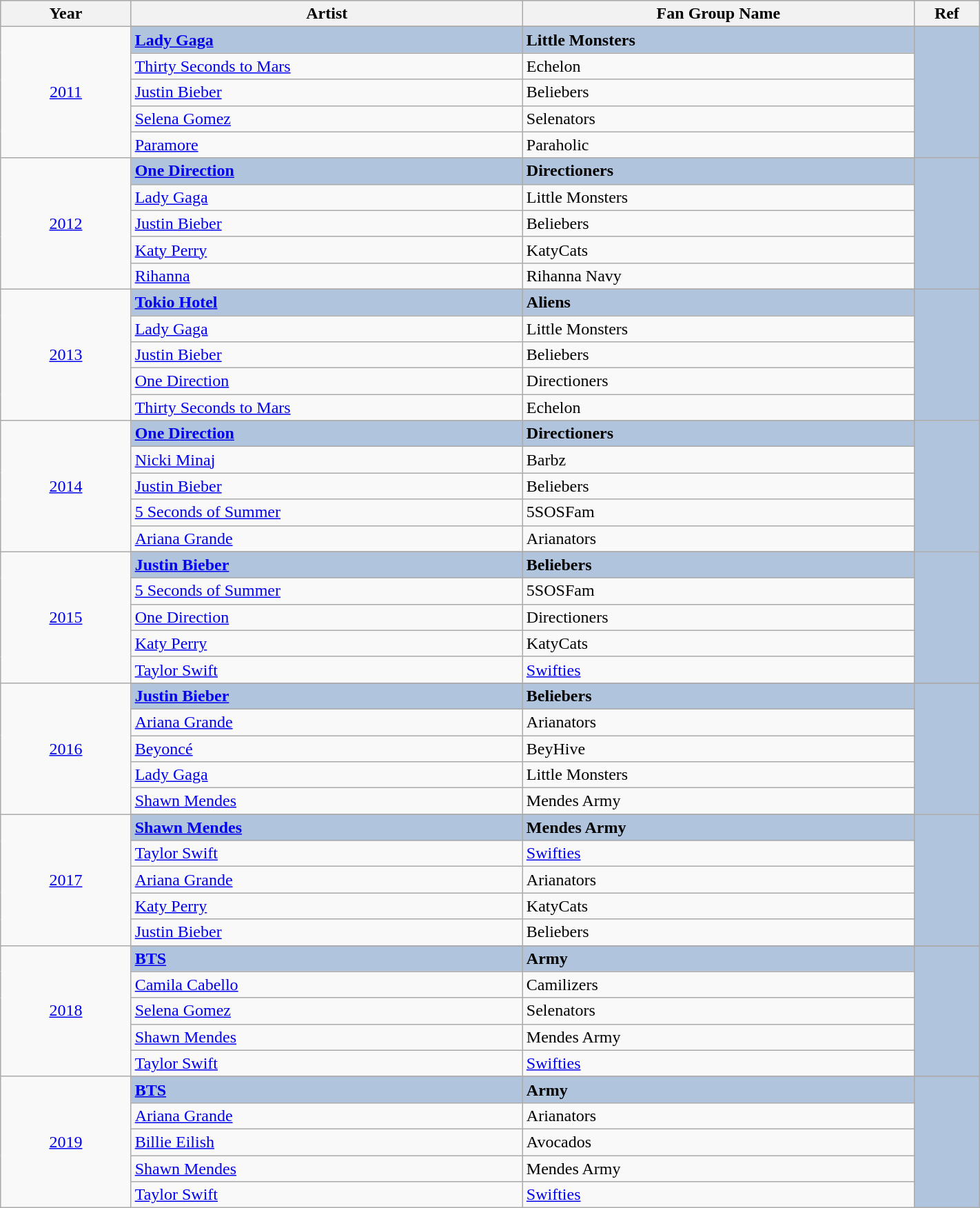<table class="wikitable" style="width:75%;">
<tr style="background:#bebebe;">
<th style="width:10%;">Year</th>
<th style="width:30%;">Artist</th>
<th style="width:30%;">Fan Group Name</th>
<th style="width:5%;">Ref</th>
</tr>
<tr>
<td rowspan="6" align="center"><a href='#'>2011</a></td>
</tr>
<tr style="background:#B0C4DE">
<td><strong><a href='#'>Lady Gaga</a></strong></td>
<td><strong>Little Monsters</strong></td>
<td rowspan="6" align="center"></td>
</tr>
<tr>
<td><a href='#'>Thirty Seconds to Mars</a></td>
<td>Echelon</td>
</tr>
<tr>
<td><a href='#'>Justin Bieber</a></td>
<td>Beliebers</td>
</tr>
<tr>
<td><a href='#'>Selena Gomez</a></td>
<td>Selenators</td>
</tr>
<tr>
<td><a href='#'>Paramore</a></td>
<td>Paraholic</td>
</tr>
<tr>
<td rowspan="6" align="center"><a href='#'>2012</a></td>
</tr>
<tr style="background:#B0C4DE">
<td><strong><a href='#'>One Direction</a></strong></td>
<td><strong>Directioners</strong></td>
<td rowspan="6" align="center"></td>
</tr>
<tr>
<td><a href='#'>Lady Gaga</a></td>
<td>Little Monsters</td>
</tr>
<tr>
<td><a href='#'>Justin Bieber</a></td>
<td>Beliebers</td>
</tr>
<tr>
<td><a href='#'>Katy Perry</a></td>
<td>KatyCats</td>
</tr>
<tr>
<td><a href='#'>Rihanna</a></td>
<td>Rihanna Navy</td>
</tr>
<tr>
<td rowspan="6" align="center"><a href='#'>2013</a></td>
</tr>
<tr style="background:#B0C4DE">
<td><strong><a href='#'>Tokio Hotel</a></strong></td>
<td><strong>Aliens</strong></td>
<td rowspan="6" align="center"></td>
</tr>
<tr>
<td><a href='#'>Lady Gaga</a></td>
<td>Little Monsters</td>
</tr>
<tr>
<td><a href='#'>Justin Bieber</a></td>
<td>Beliebers</td>
</tr>
<tr>
<td><a href='#'>One Direction</a></td>
<td>Directioners</td>
</tr>
<tr>
<td><a href='#'>Thirty Seconds to Mars</a></td>
<td>Echelon</td>
</tr>
<tr>
<td rowspan="6" align="center"><a href='#'>2014</a></td>
</tr>
<tr style="background:#B0C4DE">
<td><strong><a href='#'>One Direction</a></strong></td>
<td><strong>Directioners</strong></td>
<td rowspan="6" align="center"></td>
</tr>
<tr>
<td><a href='#'>Nicki Minaj</a></td>
<td>Barbz</td>
</tr>
<tr>
<td><a href='#'>Justin Bieber</a></td>
<td>Beliebers</td>
</tr>
<tr>
<td><a href='#'>5 Seconds of Summer</a></td>
<td>5SOSFam</td>
</tr>
<tr>
<td><a href='#'>Ariana Grande</a></td>
<td>Arianators</td>
</tr>
<tr>
<td rowspan="6" align="center"><a href='#'>2015</a></td>
</tr>
<tr style="background:#B0C4DE">
<td><strong><a href='#'>Justin Bieber</a></strong></td>
<td><strong>Beliebers</strong></td>
<td rowspan="5" align="center"></td>
</tr>
<tr>
<td><a href='#'>5 Seconds of Summer</a></td>
<td>5SOSFam</td>
</tr>
<tr>
<td><a href='#'>One Direction</a></td>
<td>Directioners</td>
</tr>
<tr>
<td><a href='#'>Katy Perry</a></td>
<td>KatyCats</td>
</tr>
<tr>
<td><a href='#'>Taylor Swift</a></td>
<td><a href='#'>Swifties</a></td>
</tr>
<tr>
<td rowspan="6" align="center"><a href='#'>2016</a></td>
</tr>
<tr style="background:#B0C4DE">
<td><strong><a href='#'>Justin Bieber</a></strong></td>
<td><strong>Beliebers</strong></td>
<td rowspan="6" align="center"></td>
</tr>
<tr>
<td><a href='#'>Ariana Grande</a></td>
<td>Arianators</td>
</tr>
<tr>
<td><a href='#'>Beyoncé</a></td>
<td>BeyHive</td>
</tr>
<tr>
<td><a href='#'>Lady Gaga</a></td>
<td>Little Monsters</td>
</tr>
<tr>
<td><a href='#'>Shawn Mendes</a></td>
<td>Mendes Army</td>
</tr>
<tr>
<td rowspan="6" align="center"><a href='#'>2017</a></td>
</tr>
<tr style="background:#B0C4DE">
<td><strong><a href='#'>Shawn Mendes</a></strong></td>
<td><strong>Mendes Army</strong></td>
<td rowspan="5" align="center"></td>
</tr>
<tr>
<td><a href='#'>Taylor Swift</a></td>
<td><a href='#'>Swifties</a></td>
</tr>
<tr>
<td><a href='#'>Ariana Grande</a></td>
<td>Arianators</td>
</tr>
<tr>
<td><a href='#'>Katy Perry</a></td>
<td>KatyCats</td>
</tr>
<tr>
<td><a href='#'>Justin Bieber</a></td>
<td>Beliebers</td>
</tr>
<tr>
<td rowspan="6" align="center"><a href='#'>2018</a></td>
</tr>
<tr style="background:#B0C4DE">
<td><strong><a href='#'>BTS</a></strong></td>
<td><strong>Army</strong></td>
<td rowspan="5" align="center"></td>
</tr>
<tr>
<td><a href='#'>Camila Cabello</a></td>
<td>Camilizers</td>
</tr>
<tr>
<td><a href='#'>Selena Gomez</a></td>
<td>Selenators</td>
</tr>
<tr>
<td><a href='#'>Shawn Mendes</a></td>
<td>Mendes Army</td>
</tr>
<tr>
<td><a href='#'>Taylor Swift</a></td>
<td><a href='#'>Swifties</a></td>
</tr>
<tr>
<td rowspan="6" align="center"><a href='#'>2019</a></td>
</tr>
<tr style="background:#B0C4DE" |>
<td><strong><a href='#'>BTS</a></strong></td>
<td><strong>Army</strong></td>
<td rowspan="6" align="center"></td>
</tr>
<tr>
<td><a href='#'>Ariana Grande</a></td>
<td>Arianators</td>
</tr>
<tr>
<td><a href='#'>Billie Eilish</a></td>
<td>Avocados</td>
</tr>
<tr>
<td><a href='#'>Shawn Mendes</a></td>
<td>Mendes Army</td>
</tr>
<tr>
<td><a href='#'>Taylor Swift</a></td>
<td><a href='#'>Swifties</a></td>
</tr>
</table>
